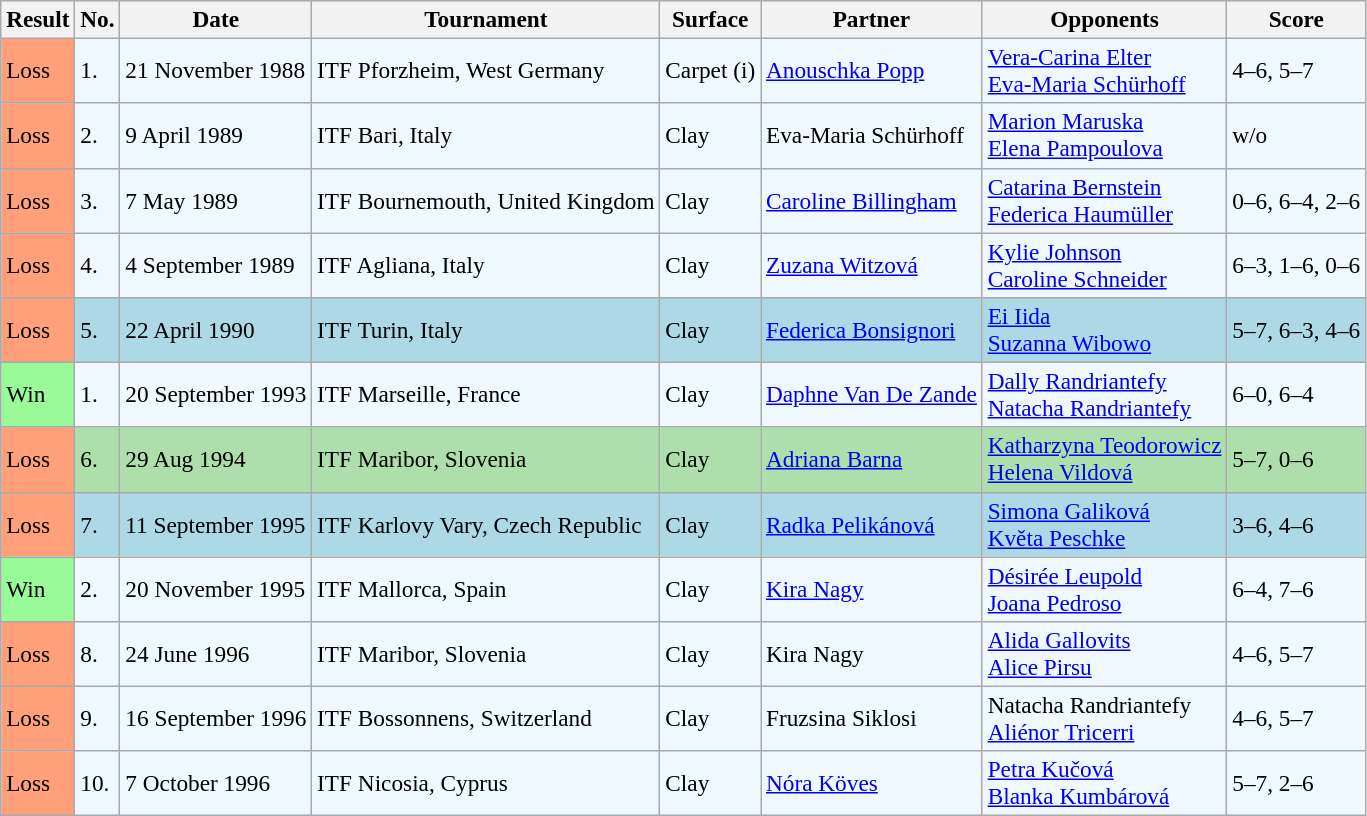<table class="sortable wikitable" style=font-size:97%>
<tr>
<th>Result</th>
<th>No.</th>
<th>Date</th>
<th>Tournament</th>
<th>Surface</th>
<th>Partner</th>
<th>Opponents</th>
<th>Score</th>
</tr>
<tr style="background:#f0f8ff;">
<td style="background:#ffa07a;">Loss</td>
<td>1.</td>
<td>21 November 1988</td>
<td>ITF Pforzheim, West Germany</td>
<td>Carpet (i)</td>
<td> <a href='#'>Anouschka Popp</a></td>
<td> <a href='#'>Vera-Carina Elter</a> <br>  <a href='#'>Eva-Maria Schürhoff</a></td>
<td>4–6, 5–7</td>
</tr>
<tr bgcolor="#f0f8ff">
<td style="background:#ffa07a;">Loss</td>
<td>2.</td>
<td>9 April 1989</td>
<td>ITF Bari, Italy</td>
<td>Clay</td>
<td> Eva-Maria Schürhoff</td>
<td> <a href='#'>Marion Maruska</a><br> <a href='#'>Elena Pampoulova</a></td>
<td>w/o</td>
</tr>
<tr style="background:#f0f8ff;">
<td style="background:#ffa07a;">Loss</td>
<td>3.</td>
<td>7 May 1989</td>
<td>ITF Bournemouth, United Kingdom</td>
<td>Clay</td>
<td> <a href='#'>Caroline Billingham</a></td>
<td> <a href='#'>Catarina Bernstein</a><br> <a href='#'>Federica Haumüller</a></td>
<td>0–6, 6–4, 2–6</td>
</tr>
<tr style="background:#f0f8ff;">
<td style="background:#ffa07a;">Loss</td>
<td>4.</td>
<td>4 September 1989</td>
<td>ITF Agliana, Italy</td>
<td>Clay</td>
<td> <a href='#'>Zuzana Witzová</a></td>
<td> <a href='#'>Kylie Johnson</a> <br>  <a href='#'>Caroline Schneider</a></td>
<td>6–3, 1–6, 0–6</td>
</tr>
<tr style="background:lightblue;">
<td style="background:#ffa07a;">Loss</td>
<td>5.</td>
<td>22 April 1990</td>
<td>ITF Turin, Italy</td>
<td>Clay</td>
<td> <a href='#'>Federica Bonsignori</a></td>
<td> <a href='#'>Ei Iida</a> <br>  <a href='#'>Suzanna Wibowo</a></td>
<td>5–7, 6–3, 4–6</td>
</tr>
<tr style="background:#f0f8ff;">
<td style="background:#98fb98;">Win</td>
<td>1.</td>
<td>20 September 1993</td>
<td>ITF Marseille, France</td>
<td>Clay</td>
<td> <a href='#'>Daphne Van De Zande</a></td>
<td> <a href='#'>Dally Randriantefy</a> <br>  <a href='#'>Natacha Randriantefy</a></td>
<td>6–0, 6–4</td>
</tr>
<tr bgcolor="#ADDFAD">
<td style="background:#ffa07a;">Loss</td>
<td>6.</td>
<td>29 Aug 1994</td>
<td>ITF Maribor, Slovenia</td>
<td>Clay</td>
<td> <a href='#'>Adriana Barna</a></td>
<td> <a href='#'>Katharzyna Teodorowicz</a> <br>  <a href='#'>Helena Vildová</a></td>
<td>5–7, 0–6</td>
</tr>
<tr style="background:lightblue;">
<td style="background:#ffa07a;">Loss</td>
<td>7.</td>
<td>11 September 1995</td>
<td>ITF Karlovy Vary, Czech Republic</td>
<td>Clay</td>
<td> <a href='#'>Radka Pelikánová</a></td>
<td> <a href='#'>Simona Galiková</a> <br>  <a href='#'>Květa Peschke</a></td>
<td>3–6, 4–6</td>
</tr>
<tr style="background:#f0f8ff;">
<td style="background:#98fb98;">Win</td>
<td>2.</td>
<td>20 November 1995</td>
<td>ITF Mallorca, Spain</td>
<td>Clay</td>
<td> <a href='#'>Kira Nagy</a></td>
<td> <a href='#'>Désirée Leupold</a> <br>  <a href='#'>Joana Pedroso</a></td>
<td>6–4, 7–6</td>
</tr>
<tr style="background:#f0f8ff;">
<td style="background:#ffa07a;">Loss</td>
<td>8.</td>
<td>24 June 1996</td>
<td>ITF Maribor, Slovenia</td>
<td>Clay</td>
<td> Kira Nagy</td>
<td> <a href='#'>Alida Gallovits</a> <br>  <a href='#'>Alice Pirsu</a></td>
<td>4–6, 5–7</td>
</tr>
<tr style="background:#f0f8ff;">
<td style="background:#ffa07a;">Loss</td>
<td>9.</td>
<td>16 September 1996</td>
<td>ITF Bossonnens, Switzerland</td>
<td>Clay</td>
<td> Fruzsina Siklosi</td>
<td> Natacha Randriantefy <br>  <a href='#'>Aliénor Tricerri</a></td>
<td>4–6, 5–7</td>
</tr>
<tr style="background:#f0f8ff;">
<td style="background:#ffa07a;">Loss</td>
<td>10.</td>
<td>7 October 1996</td>
<td>ITF Nicosia, Cyprus</td>
<td>Clay</td>
<td> <a href='#'>Nóra Köves</a></td>
<td> <a href='#'>Petra Kučová</a> <br>  <a href='#'>Blanka Kumbárová</a></td>
<td>5–7, 2–6</td>
</tr>
</table>
